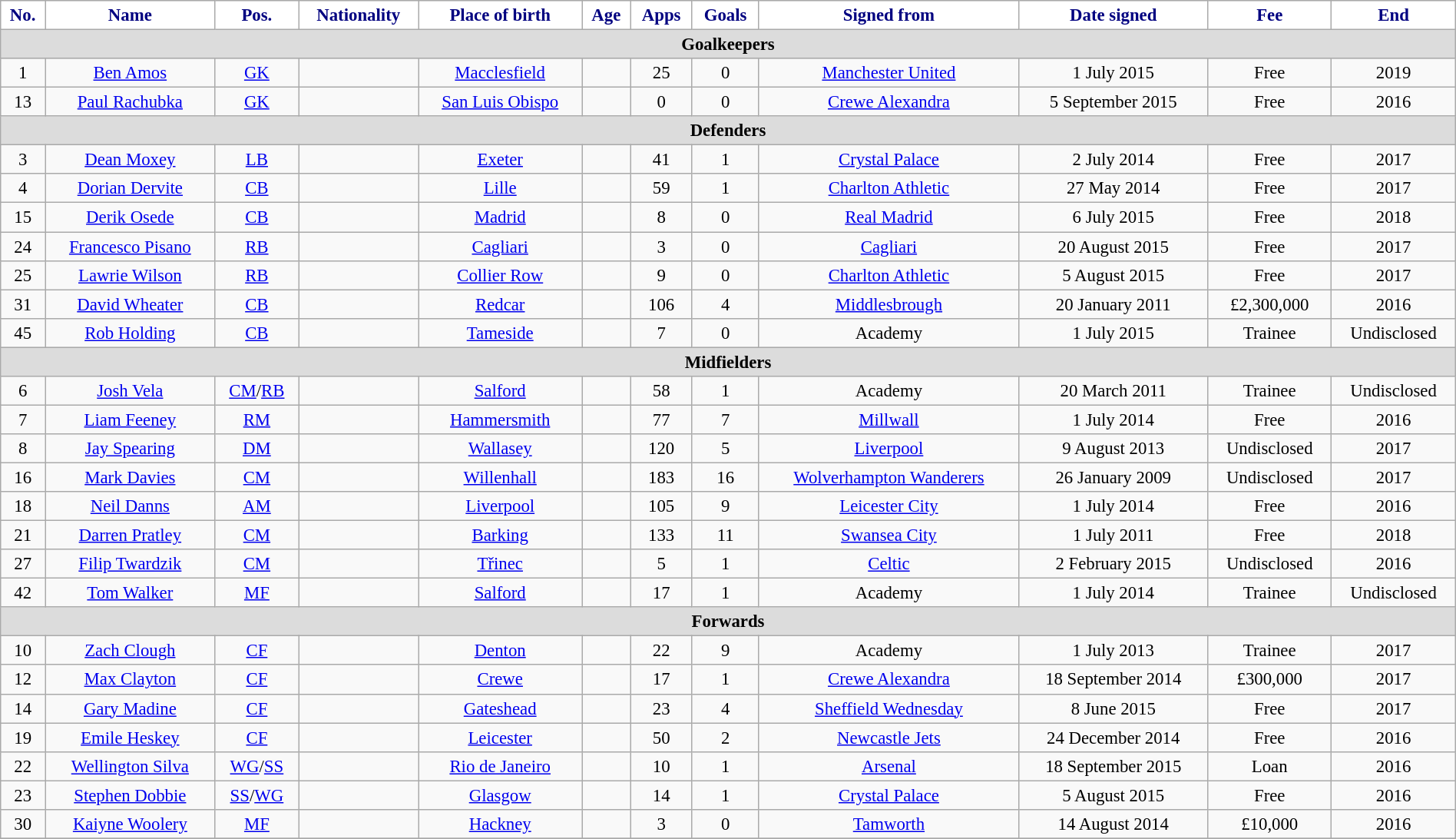<table class="wikitable" style="text-align:center; font-size:95%; width:100%;">
<tr>
<th style="background:white; color:navy;">No.</th>
<th style="background:white; color:navy;">Name</th>
<th style="background:white; color:navy;">Pos.</th>
<th style="background:white; color:navy;">Nationality</th>
<th style="background:white; color:navy;">Place of birth</th>
<th style="background:white; color:navy;">Age</th>
<th style="background:white; color:navy;">Apps</th>
<th style="background:white; color:navy;">Goals</th>
<th style="background:white; color:navy;">Signed from</th>
<th style="background:white; color:navy;">Date signed</th>
<th style="background:white; color:navy;">Fee</th>
<th style="background:white; color:navy;">End</th>
</tr>
<tr>
<th colspan="12" style="background:#dcdcdc;">Goalkeepers</th>
</tr>
<tr>
<td>1</td>
<td><a href='#'>Ben Amos</a></td>
<td><a href='#'>GK</a></td>
<td></td>
<td><a href='#'>Macclesfield</a></td>
<td></td>
<td>25</td>
<td>0</td>
<td><a href='#'>Manchester United</a></td>
<td>1 July 2015</td>
<td>Free</td>
<td>2019</td>
</tr>
<tr>
<td>13</td>
<td><a href='#'>Paul Rachubka</a></td>
<td><a href='#'>GK</a></td>
<td></td>
<td><a href='#'>San Luis Obispo</a></td>
<td></td>
<td>0</td>
<td>0</td>
<td><a href='#'>Crewe Alexandra</a></td>
<td>5 September 2015</td>
<td>Free</td>
<td>2016</td>
</tr>
<tr>
<th colspan="12" style="background:#dcdcdc;">Defenders</th>
</tr>
<tr>
<td>3</td>
<td><a href='#'>Dean Moxey</a></td>
<td><a href='#'>LB</a></td>
<td></td>
<td><a href='#'>Exeter</a></td>
<td></td>
<td>41</td>
<td>1</td>
<td><a href='#'>Crystal Palace</a></td>
<td>2 July 2014</td>
<td>Free</td>
<td>2017</td>
</tr>
<tr>
<td>4</td>
<td><a href='#'>Dorian Dervite</a></td>
<td><a href='#'>CB</a></td>
<td></td>
<td><a href='#'>Lille</a></td>
<td></td>
<td>59</td>
<td>1</td>
<td><a href='#'>Charlton Athletic</a></td>
<td>27 May 2014</td>
<td>Free</td>
<td>2017</td>
</tr>
<tr>
<td>15</td>
<td><a href='#'>Derik Osede</a></td>
<td><a href='#'>CB</a></td>
<td></td>
<td><a href='#'>Madrid</a></td>
<td></td>
<td>8</td>
<td>0</td>
<td><a href='#'>Real Madrid</a></td>
<td>6 July 2015</td>
<td>Free</td>
<td>2018</td>
</tr>
<tr>
<td>24</td>
<td><a href='#'>Francesco Pisano</a></td>
<td><a href='#'>RB</a></td>
<td></td>
<td><a href='#'>Cagliari</a></td>
<td></td>
<td>3</td>
<td>0</td>
<td><a href='#'>Cagliari</a></td>
<td>20 August 2015</td>
<td>Free</td>
<td>2017</td>
</tr>
<tr>
<td>25</td>
<td><a href='#'>Lawrie Wilson</a></td>
<td><a href='#'>RB</a></td>
<td></td>
<td><a href='#'>Collier Row</a></td>
<td></td>
<td>9</td>
<td>0</td>
<td><a href='#'>Charlton Athletic</a></td>
<td>5 August 2015</td>
<td>Free</td>
<td>2017</td>
</tr>
<tr>
<td>31</td>
<td><a href='#'>David Wheater</a></td>
<td><a href='#'>CB</a></td>
<td></td>
<td><a href='#'>Redcar</a></td>
<td></td>
<td>106</td>
<td>4</td>
<td><a href='#'>Middlesbrough</a></td>
<td>20 January 2011</td>
<td>£2,300,000</td>
<td>2016</td>
</tr>
<tr>
<td>45</td>
<td><a href='#'>Rob Holding</a></td>
<td><a href='#'>CB</a></td>
<td></td>
<td><a href='#'>Tameside</a></td>
<td></td>
<td>7</td>
<td>0</td>
<td>Academy</td>
<td>1 July 2015</td>
<td>Trainee</td>
<td>Undisclosed</td>
</tr>
<tr>
<th colspan="12" style="background:#dcdcdc;">Midfielders</th>
</tr>
<tr>
<td>6</td>
<td><a href='#'>Josh Vela</a></td>
<td><a href='#'>CM</a>/<a href='#'>RB</a></td>
<td></td>
<td><a href='#'>Salford</a></td>
<td></td>
<td>58</td>
<td>1</td>
<td>Academy</td>
<td>20 March 2011</td>
<td>Trainee</td>
<td>Undisclosed</td>
</tr>
<tr>
<td>7</td>
<td><a href='#'>Liam Feeney</a></td>
<td><a href='#'>RM</a></td>
<td></td>
<td><a href='#'>Hammersmith</a></td>
<td></td>
<td>77</td>
<td>7</td>
<td><a href='#'>Millwall</a></td>
<td>1 July 2014</td>
<td>Free</td>
<td>2016</td>
</tr>
<tr>
<td>8</td>
<td><a href='#'>Jay Spearing</a></td>
<td><a href='#'>DM</a></td>
<td></td>
<td><a href='#'>Wallasey</a></td>
<td></td>
<td>120</td>
<td>5</td>
<td><a href='#'>Liverpool</a></td>
<td>9 August 2013</td>
<td>Undisclosed</td>
<td>2017</td>
</tr>
<tr>
<td>16</td>
<td><a href='#'>Mark Davies</a></td>
<td><a href='#'>CM</a></td>
<td></td>
<td><a href='#'>Willenhall</a></td>
<td></td>
<td>183</td>
<td>16</td>
<td><a href='#'>Wolverhampton Wanderers</a></td>
<td>26 January 2009</td>
<td>Undisclosed</td>
<td>2017</td>
</tr>
<tr>
<td>18</td>
<td><a href='#'>Neil Danns</a></td>
<td><a href='#'>AM</a></td>
<td> </td>
<td><a href='#'>Liverpool</a></td>
<td></td>
<td>105</td>
<td>9</td>
<td><a href='#'>Leicester City</a></td>
<td>1 July 2014</td>
<td>Free</td>
<td>2016</td>
</tr>
<tr>
<td>21</td>
<td><a href='#'>Darren Pratley</a></td>
<td><a href='#'>CM</a></td>
<td></td>
<td><a href='#'>Barking</a></td>
<td></td>
<td>133</td>
<td>11</td>
<td><a href='#'>Swansea City</a></td>
<td>1 July 2011</td>
<td>Free</td>
<td>2018</td>
</tr>
<tr>
<td>27</td>
<td><a href='#'>Filip Twardzik</a></td>
<td><a href='#'>CM</a></td>
<td></td>
<td><a href='#'>Třinec</a></td>
<td></td>
<td>5</td>
<td>1</td>
<td><a href='#'>Celtic</a></td>
<td>2 February 2015</td>
<td>Undisclosed</td>
<td>2016</td>
</tr>
<tr>
<td>42</td>
<td><a href='#'>Tom Walker</a></td>
<td><a href='#'>MF</a></td>
<td></td>
<td><a href='#'>Salford</a></td>
<td></td>
<td>17</td>
<td>1</td>
<td>Academy</td>
<td>1 July 2014</td>
<td>Trainee</td>
<td>Undisclosed</td>
</tr>
<tr>
<th colspan="12" style="background:#dcdcdc;">Forwards</th>
</tr>
<tr>
<td>10</td>
<td><a href='#'>Zach Clough</a></td>
<td><a href='#'>CF</a></td>
<td></td>
<td><a href='#'>Denton</a></td>
<td></td>
<td>22</td>
<td>9</td>
<td>Academy</td>
<td>1 July 2013</td>
<td>Trainee</td>
<td>2017</td>
</tr>
<tr>
<td>12</td>
<td><a href='#'>Max Clayton</a></td>
<td><a href='#'>CF</a></td>
<td></td>
<td><a href='#'>Crewe</a></td>
<td></td>
<td>17</td>
<td>1</td>
<td><a href='#'>Crewe Alexandra</a></td>
<td>18 September 2014</td>
<td>£300,000</td>
<td>2017</td>
</tr>
<tr>
<td>14</td>
<td><a href='#'>Gary Madine</a></td>
<td><a href='#'>CF</a></td>
<td></td>
<td><a href='#'>Gateshead</a></td>
<td></td>
<td>23</td>
<td>4</td>
<td><a href='#'>Sheffield Wednesday</a></td>
<td>8 June 2015</td>
<td>Free</td>
<td>2017</td>
</tr>
<tr>
<td>19</td>
<td><a href='#'>Emile Heskey</a></td>
<td><a href='#'>CF</a></td>
<td></td>
<td><a href='#'>Leicester</a></td>
<td></td>
<td>50</td>
<td>2</td>
<td><a href='#'>Newcastle Jets</a></td>
<td>24 December 2014</td>
<td>Free</td>
<td>2016</td>
</tr>
<tr>
<td>22</td>
<td><a href='#'>Wellington Silva</a></td>
<td><a href='#'>WG</a>/<a href='#'>SS</a></td>
<td></td>
<td><a href='#'>Rio de Janeiro</a></td>
<td></td>
<td>10</td>
<td>1</td>
<td><a href='#'>Arsenal</a></td>
<td>18 September 2015</td>
<td>Loan</td>
<td>2016</td>
</tr>
<tr>
<td>23</td>
<td><a href='#'>Stephen Dobbie</a></td>
<td><a href='#'>SS</a>/<a href='#'>WG</a></td>
<td></td>
<td><a href='#'>Glasgow</a></td>
<td></td>
<td>14</td>
<td>1</td>
<td><a href='#'>Crystal Palace</a></td>
<td>5 August 2015</td>
<td>Free</td>
<td>2016</td>
</tr>
<tr>
<td>30</td>
<td><a href='#'>Kaiyne Woolery</a></td>
<td><a href='#'>MF</a></td>
<td></td>
<td><a href='#'>Hackney</a></td>
<td></td>
<td>3</td>
<td>0</td>
<td><a href='#'>Tamworth</a></td>
<td>14 August 2014</td>
<td>£10,000</td>
<td>2016</td>
</tr>
<tr>
</tr>
</table>
